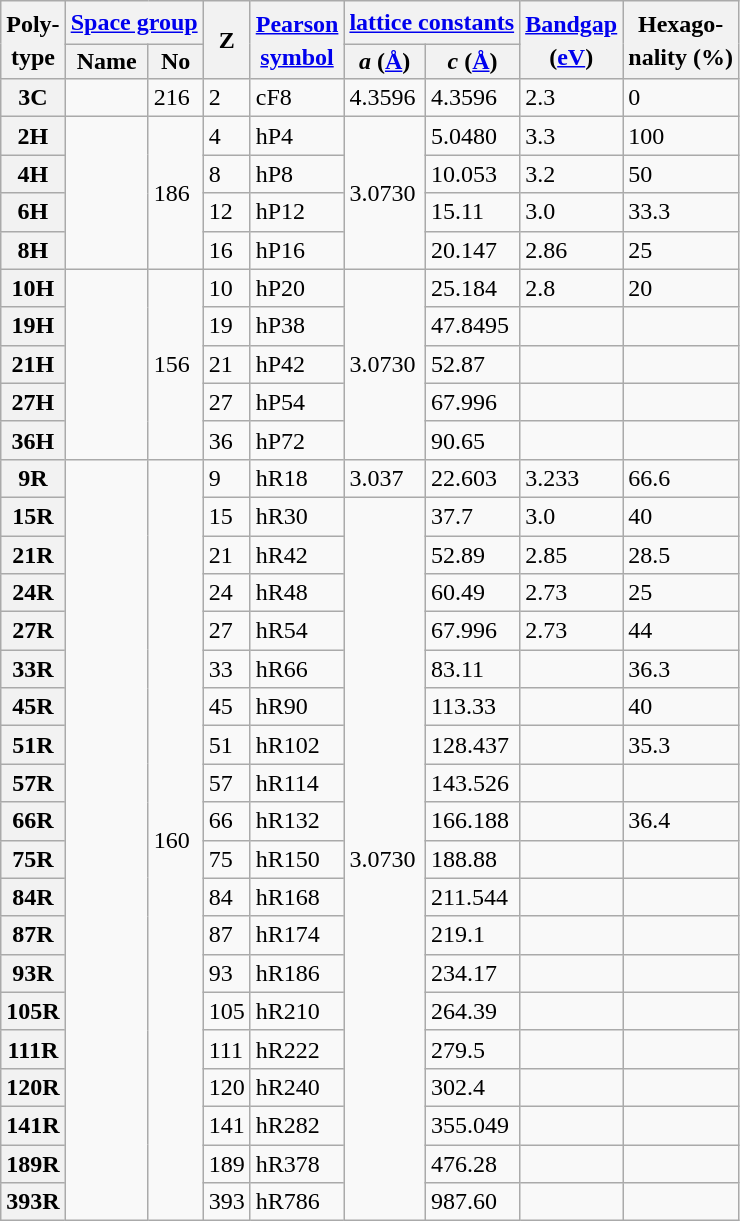<table class="wikitable">
<tr style="line-height:133%">
<th rowspan="2">Poly-<br>type</th>
<th colspan="2"><a href='#'>Space group</a></th>
<th rowspan="2">Z</th>
<th rowspan="2"><a href='#'>Pearson<br>symbol</a></th>
<th colspan="2"><a href='#'>lattice constants</a></th>
<th rowspan="2"><a href='#'>Bandgap</a><br>(<a href='#'>eV</a>)</th>
<th rowspan="2">Hexago-<br>nality (%)</th>
</tr>
<tr style="line-height:100%">
<th>Name</th>
<th>No</th>
<th><em>a</em> (<a href='#'>Å</a>)</th>
<th><em>c</em> (<a href='#'>Å</a>)</th>
</tr>
<tr>
<th>3C</th>
<td><span></span></td>
<td>216</td>
<td>2</td>
<td>cF8</td>
<td>4.3596</td>
<td>4.3596</td>
<td>2.3</td>
<td>0</td>
</tr>
<tr>
<th>2H</th>
<td rowspan="4"><span></span></td>
<td rowspan="4">186</td>
<td>4</td>
<td>hP4</td>
<td rowspan="4">3.0730</td>
<td>5.0480</td>
<td>3.3</td>
<td>100</td>
</tr>
<tr>
<th>4H</th>
<td>8</td>
<td>hP8</td>
<td>10.053</td>
<td>3.2</td>
<td>50</td>
</tr>
<tr>
<th>6H</th>
<td>12</td>
<td>hP12</td>
<td>15.11</td>
<td>3.0</td>
<td>33.3</td>
</tr>
<tr>
<th>8H</th>
<td>16</td>
<td>hP16</td>
<td>20.147</td>
<td>2.86</td>
<td>25</td>
</tr>
<tr>
<th>10H</th>
<td rowspan="5"><span></span></td>
<td rowspan="5">156</td>
<td>10</td>
<td>hP20</td>
<td rowspan="5">3.0730</td>
<td>25.184</td>
<td>2.8</td>
<td>20</td>
</tr>
<tr>
<th>19H</th>
<td>19</td>
<td>hP38</td>
<td>47.8495</td>
<td></td>
<td></td>
</tr>
<tr>
<th>21H</th>
<td>21</td>
<td>hP42</td>
<td>52.87</td>
<td></td>
<td></td>
</tr>
<tr>
<th>27H</th>
<td>27</td>
<td>hP54</td>
<td>67.996</td>
<td></td>
<td></td>
</tr>
<tr>
<th>36H</th>
<td>36</td>
<td>hP72</td>
<td>90.65</td>
<td></td>
<td></td>
</tr>
<tr>
<th>9R</th>
<td rowspan="20"><span></span></td>
<td rowspan="20">160</td>
<td>9</td>
<td>hR18</td>
<td>3.037</td>
<td>22.603</td>
<td>3.233</td>
<td>66.6</td>
</tr>
<tr>
<th>15R</th>
<td>15</td>
<td>hR30</td>
<td rowspan="19">3.0730</td>
<td>37.7</td>
<td>3.0</td>
<td>40</td>
</tr>
<tr>
<th>21R</th>
<td>21</td>
<td>hR42</td>
<td>52.89</td>
<td>2.85</td>
<td>28.5</td>
</tr>
<tr>
<th>24R</th>
<td>24</td>
<td>hR48</td>
<td>60.49</td>
<td>2.73</td>
<td>25</td>
</tr>
<tr>
<th>27R</th>
<td>27</td>
<td>hR54</td>
<td>67.996</td>
<td>2.73</td>
<td>44</td>
</tr>
<tr>
<th>33R</th>
<td>33</td>
<td>hR66</td>
<td>83.11</td>
<td></td>
<td>36.3</td>
</tr>
<tr>
<th>45R</th>
<td>45</td>
<td>hR90</td>
<td>113.33</td>
<td></td>
<td>40</td>
</tr>
<tr>
<th>51R</th>
<td>51</td>
<td>hR102</td>
<td>128.437</td>
<td></td>
<td>35.3</td>
</tr>
<tr>
<th>57R</th>
<td>57</td>
<td>hR114</td>
<td>143.526</td>
<td></td>
<td></td>
</tr>
<tr>
<th>66R</th>
<td>66</td>
<td>hR132</td>
<td>166.188</td>
<td></td>
<td>36.4</td>
</tr>
<tr>
<th>75R</th>
<td>75</td>
<td>hR150</td>
<td>188.88</td>
<td></td>
<td></td>
</tr>
<tr>
<th>84R</th>
<td>84</td>
<td>hR168</td>
<td>211.544</td>
<td></td>
<td></td>
</tr>
<tr>
<th>87R</th>
<td>87</td>
<td>hR174</td>
<td>219.1</td>
<td></td>
<td></td>
</tr>
<tr>
<th>93R</th>
<td>93</td>
<td>hR186</td>
<td>234.17</td>
<td></td>
<td></td>
</tr>
<tr>
<th>105R</th>
<td>105</td>
<td>hR210</td>
<td>264.39</td>
<td></td>
<td></td>
</tr>
<tr>
<th>111R</th>
<td>111</td>
<td>hR222</td>
<td>279.5</td>
<td></td>
<td></td>
</tr>
<tr>
<th>120R</th>
<td>120</td>
<td>hR240</td>
<td>302.4</td>
<td></td>
<td></td>
</tr>
<tr>
<th>141R</th>
<td>141</td>
<td>hR282</td>
<td>355.049</td>
<td></td>
<td></td>
</tr>
<tr>
<th>189R</th>
<td>189</td>
<td>hR378</td>
<td>476.28</td>
<td></td>
<td></td>
</tr>
<tr>
<th>393R</th>
<td>393</td>
<td>hR786</td>
<td>987.60</td>
<td></td>
<td></td>
</tr>
</table>
